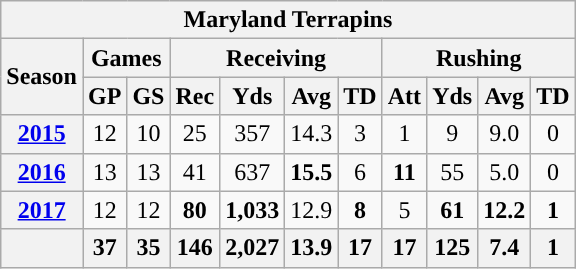<table class="wikitable" style="text-align:center;">
<tr>
<th colspan="15">Maryland Terrapins</th>
</tr>
<tr>
<th rowspan="2">Season</th>
<th colspan="2">Games</th>
<th colspan="4">Receiving</th>
<th colspan="4">Rushing</th>
</tr>
<tr>
<th>GP</th>
<th>GS</th>
<th>Rec</th>
<th>Yds</th>
<th>Avg</th>
<th>TD</th>
<th>Att</th>
<th>Yds</th>
<th>Avg</th>
<th>TD</th>
</tr>
<tr>
<th><a href='#'>2015</a></th>
<td>12</td>
<td>10</td>
<td>25</td>
<td>357</td>
<td>14.3</td>
<td>3</td>
<td>1</td>
<td>9</td>
<td>9.0</td>
<td>0</td>
</tr>
<tr>
<th><a href='#'>2016</a></th>
<td>13</td>
<td>13</td>
<td>41</td>
<td>637</td>
<td><strong>15.5</strong></td>
<td>6</td>
<td><strong>11</strong></td>
<td>55</td>
<td>5.0</td>
<td>0</td>
</tr>
<tr>
<th><a href='#'>2017</a></th>
<td>12</td>
<td>12</td>
<td><strong>80</strong></td>
<td><strong>1,033</strong></td>
<td>12.9</td>
<td><strong>8</strong></td>
<td>5</td>
<td><strong>61</strong></td>
<td><strong>12.2</strong></td>
<td><strong>1</strong></td>
</tr>
<tr>
<th></th>
<th>37</th>
<th>35</th>
<th>146</th>
<th>2,027</th>
<th>13.9</th>
<th>17</th>
<th>17</th>
<th>125</th>
<th>7.4</th>
<th>1</th>
</tr>
</table>
